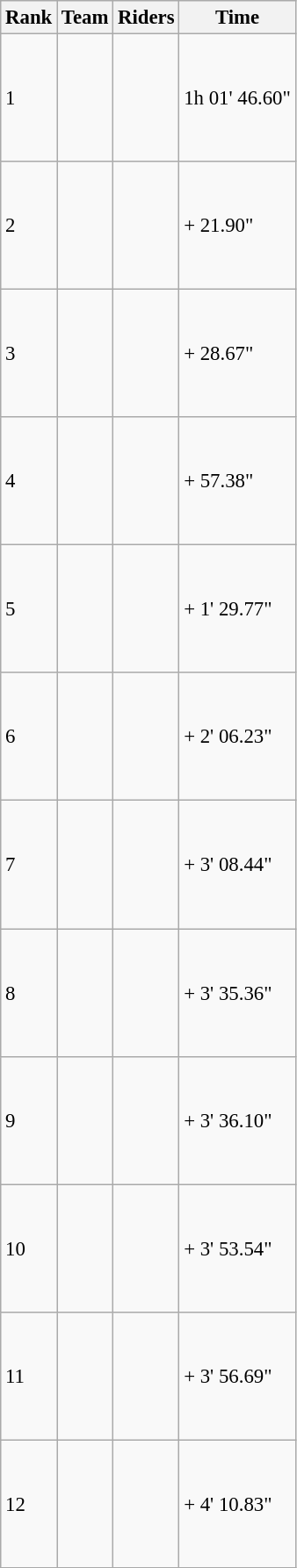<table class="wikitable" style="font-size:95%; text-align:left;">
<tr>
<th>Rank</th>
<th>Team</th>
<th>Riders</th>
<th>Time</th>
</tr>
<tr>
<td>1</td>
<td> </td>
<td><br><br><br><br><br></td>
<td>1h 01' 46.60"</td>
</tr>
<tr>
<td>2</td>
<td> </td>
<td><br><br><br><br><br></td>
<td>+ 21.90"</td>
</tr>
<tr>
<td>3</td>
<td> </td>
<td><br><br><br><br><br></td>
<td>+ 28.67"</td>
</tr>
<tr>
<td>4</td>
<td> </td>
<td><br><br><br><br><br></td>
<td>+ 57.38"</td>
</tr>
<tr>
<td>5</td>
<td> </td>
<td><br><br><br><br><br></td>
<td>+ 1' 29.77"</td>
</tr>
<tr>
<td>6</td>
<td> </td>
<td><br><br><br><br><br></td>
<td>+ 2' 06.23"</td>
</tr>
<tr>
<td>7</td>
<td> </td>
<td><br><br><br><br><br></td>
<td>+ 3' 08.44"</td>
</tr>
<tr>
<td>8</td>
<td> </td>
<td><br><br><br><br><br></td>
<td>+ 3' 35.36"</td>
</tr>
<tr>
<td>9</td>
<td> </td>
<td><br><br><br><br><br></td>
<td>+ 3' 36.10"</td>
</tr>
<tr>
<td>10</td>
<td> </td>
<td><br><br><br><br><br></td>
<td>+ 3' 53.54"</td>
</tr>
<tr>
<td>11</td>
<td> </td>
<td><br><br><br><br><br></td>
<td>+ 3' 56.69"</td>
</tr>
<tr>
<td>12</td>
<td> </td>
<td><br><br><br><br><br></td>
<td>+ 4' 10.83"</td>
</tr>
</table>
